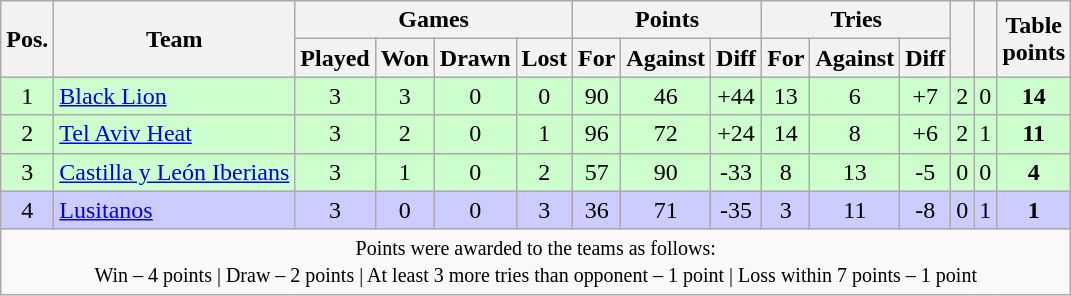<table class="wikitable" style="text-align:center">
<tr>
<th rowspan="2">Pos.</th>
<th rowspan="2">Team</th>
<th colspan="4">Games</th>
<th colspan="3">Points</th>
<th colspan="3">Tries</th>
<th rowspan="2"></th>
<th rowspan="2"></th>
<th rowspan="2">Table<br>points</th>
</tr>
<tr>
<th>Played</th>
<th>Won</th>
<th>Drawn</th>
<th>Lost</th>
<th>For</th>
<th>Against</th>
<th>Diff</th>
<th>For</th>
<th>Against</th>
<th>Diff</th>
</tr>
<tr bgcolor="#ccffcc">
<td>1</td>
<td style="text-align:left"> <a href='#'>Black Lion</a></td>
<td>3</td>
<td>3</td>
<td>0</td>
<td>0</td>
<td>90</td>
<td>46</td>
<td>+44</td>
<td>13</td>
<td>6</td>
<td>+7</td>
<td>2</td>
<td>0</td>
<td><strong>14</strong></td>
</tr>
<tr bgcolor="#ccffcc">
<td>2</td>
<td style="text-align:left"> <a href='#'>Tel Aviv Heat</a></td>
<td>3</td>
<td>2</td>
<td>0</td>
<td>1</td>
<td>96</td>
<td>72</td>
<td>+24</td>
<td>14</td>
<td>8</td>
<td>+6</td>
<td>2</td>
<td>1</td>
<td><strong>11</strong></td>
</tr>
<tr bgcolor="#ccffcc">
<td>3</td>
<td style="text-align:left"> <a href='#'>Castilla y León Iberians</a></td>
<td>3</td>
<td>1</td>
<td>0</td>
<td>2</td>
<td>57</td>
<td>90</td>
<td>-33</td>
<td>8</td>
<td>13</td>
<td>-5</td>
<td>0</td>
<td>0</td>
<td><strong>4</strong></td>
</tr>
<tr bgcolor="#ccccff">
<td>4</td>
<td style="text-align:left"> <a href='#'>Lusitanos</a></td>
<td>3</td>
<td>0</td>
<td>0</td>
<td>3</td>
<td>36</td>
<td>71</td>
<td>-35</td>
<td>3</td>
<td>11</td>
<td>-8</td>
<td>0</td>
<td>1</td>
<td><strong>1</strong></td>
</tr>
<tr>
<td colspan="100%" style="text-align:center"><small>Points were awarded to the teams as follows:<br>Win – 4 points | Draw – 2 points | At least 3 more tries than opponent – 1 point | Loss within 7 points – 1 point</small></td>
</tr>
</table>
